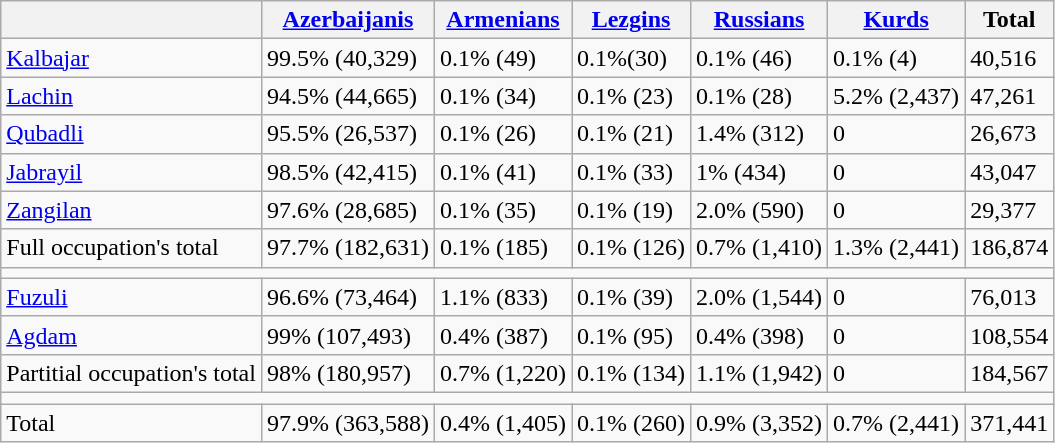<table class="wikitable sortable">
<tr>
<th></th>
<th><a href='#'>Azerbaijanis</a></th>
<th><a href='#'>Armenians</a></th>
<th><a href='#'>Lezgins</a></th>
<th><a href='#'>Russians</a></th>
<th><a href='#'>Kurds</a></th>
<th>Total</th>
</tr>
<tr>
<td><a href='#'>Kalbajar</a></td>
<td>99.5% (40,329)</td>
<td>0.1% (49)</td>
<td>0.1%(30)</td>
<td>0.1% (46)</td>
<td>0.1% (4)</td>
<td>40,516</td>
</tr>
<tr>
<td><a href='#'>Lachin</a></td>
<td>94.5% (44,665)</td>
<td>0.1% (34)</td>
<td>0.1% (23)</td>
<td>0.1% (28)</td>
<td>5.2% (2,437)</td>
<td>47,261</td>
</tr>
<tr>
<td><a href='#'>Qubadli</a></td>
<td>95.5% (26,537)</td>
<td>0.1% (26)</td>
<td>0.1% (21)</td>
<td>1.4% (312)</td>
<td>0</td>
<td>26,673</td>
</tr>
<tr>
<td><a href='#'>Jabrayil</a></td>
<td>98.5% (42,415)</td>
<td>0.1% (41)</td>
<td>0.1% (33)</td>
<td>1% (434)</td>
<td>0</td>
<td>43,047</td>
</tr>
<tr>
<td><a href='#'>Zangilan</a></td>
<td>97.6% (28,685)</td>
<td>0.1% (35)</td>
<td>0.1% (19)</td>
<td>2.0% (590)</td>
<td>0</td>
<td>29,377</td>
</tr>
<tr>
<td>Full occupation's total</td>
<td>97.7% (182,631)</td>
<td>0.1% (185)</td>
<td>0.1% (126)</td>
<td>0.7% (1,410)</td>
<td>1.3% (2,441)</td>
<td>186,874</td>
</tr>
<tr>
<td colspan="7"></td>
</tr>
<tr>
<td><a href='#'>Fuzuli</a></td>
<td>96.6% (73,464)</td>
<td>1.1% (833)</td>
<td>0.1% (39)</td>
<td>2.0% (1,544)</td>
<td>0</td>
<td>76,013</td>
</tr>
<tr>
<td><a href='#'>Agdam</a></td>
<td>99% (107,493)</td>
<td>0.4% (387)</td>
<td>0.1% (95)</td>
<td>0.4% (398)</td>
<td>0</td>
<td>108,554</td>
</tr>
<tr>
<td>Partitial occupation's total</td>
<td>98% (180,957)</td>
<td>0.7% (1,220)</td>
<td>0.1% (134)</td>
<td>1.1% (1,942)</td>
<td>0</td>
<td>184,567</td>
</tr>
<tr>
<td colspan="7"></td>
</tr>
<tr>
<td>Total</td>
<td>97.9% (363,588)</td>
<td>0.4% (1,405)</td>
<td>0.1% (260)</td>
<td>0.9% (3,352)</td>
<td>0.7% (2,441)</td>
<td>371,441</td>
</tr>
</table>
